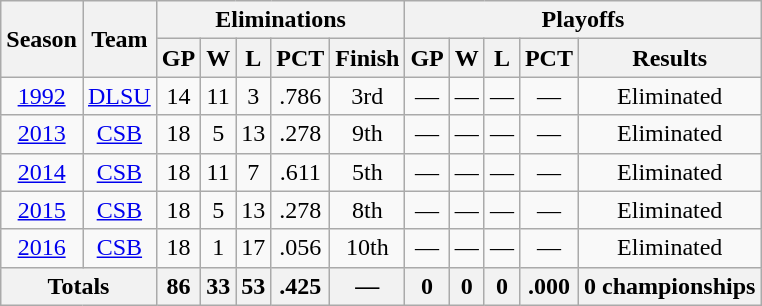<table class="wikitable" style="text-align:center">
<tr>
<th rowspan="2">Season</th>
<th rowspan="2">Team</th>
<th colspan="5">Eliminations</th>
<th colspan="5">Playoffs</th>
</tr>
<tr>
<th>GP</th>
<th>W</th>
<th>L</th>
<th>PCT</th>
<th>Finish</th>
<th>GP</th>
<th>W</th>
<th>L</th>
<th>PCT</th>
<th>Results</th>
</tr>
<tr>
<td><a href='#'>1992</a></td>
<td><a href='#'>DLSU</a></td>
<td>14</td>
<td>11</td>
<td>3</td>
<td>.786</td>
<td>3rd</td>
<td>—</td>
<td>—</td>
<td>—</td>
<td>—</td>
<td>Eliminated</td>
</tr>
<tr>
<td><a href='#'>2013</a></td>
<td><a href='#'>CSB</a></td>
<td>18</td>
<td>5</td>
<td>13</td>
<td>.278</td>
<td>9th</td>
<td>—</td>
<td>—</td>
<td>—</td>
<td>—</td>
<td>Eliminated</td>
</tr>
<tr>
<td><a href='#'>2014</a></td>
<td><a href='#'>CSB</a></td>
<td>18</td>
<td>11</td>
<td>7</td>
<td>.611</td>
<td>5th</td>
<td>—</td>
<td>—</td>
<td>—</td>
<td>—</td>
<td>Eliminated</td>
</tr>
<tr>
<td><a href='#'>2015</a></td>
<td><a href='#'>CSB</a></td>
<td>18</td>
<td>5</td>
<td>13</td>
<td>.278</td>
<td>8th</td>
<td>—</td>
<td>—</td>
<td>—</td>
<td>—</td>
<td>Eliminated</td>
</tr>
<tr>
<td><a href='#'>2016</a></td>
<td><a href='#'>CSB</a></td>
<td>18</td>
<td>1</td>
<td>17</td>
<td>.056</td>
<td>10th</td>
<td>—</td>
<td>—</td>
<td>—</td>
<td>—</td>
<td>Eliminated</td>
</tr>
<tr>
<th colspan="2">Totals</th>
<th>86</th>
<th>33</th>
<th>53</th>
<th>.425</th>
<th>—</th>
<th>0</th>
<th>0</th>
<th>0</th>
<th>.000</th>
<th>0 championships</th>
</tr>
</table>
